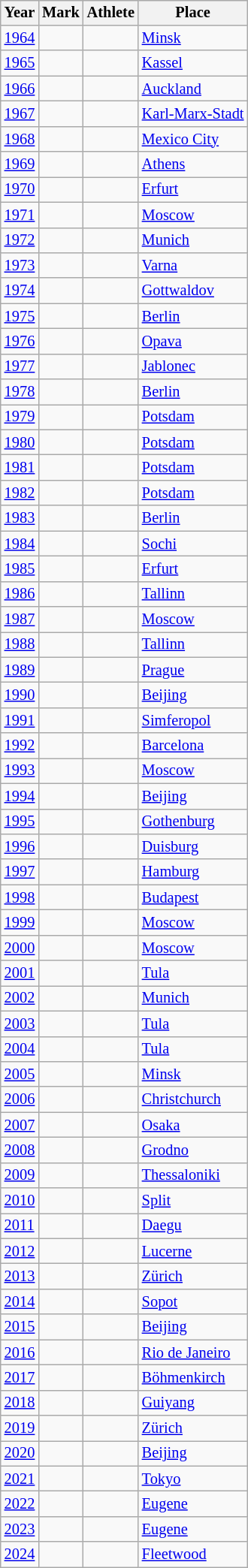<table class="wikitable sortable" style="font-size:85%; display:inline-table;">
<tr>
<th>Year</th>
<th>Mark</th>
<th>Athlete</th>
<th>Place</th>
</tr>
<tr>
<td><a href='#'>1964</a></td>
<td></td>
<td align=left></td>
<td><a href='#'>Minsk</a></td>
</tr>
<tr>
<td><a href='#'>1965</a></td>
<td></td>
<td align=left></td>
<td><a href='#'>Kassel</a></td>
</tr>
<tr>
<td><a href='#'>1966</a></td>
<td></td>
<td align=left></td>
<td><a href='#'>Auckland</a></td>
</tr>
<tr>
<td><a href='#'>1967</a></td>
<td></td>
<td align=left></td>
<td><a href='#'>Karl-Marx-Stadt</a></td>
</tr>
<tr>
<td><a href='#'>1968</a></td>
<td> </td>
<td align=left></td>
<td><a href='#'>Mexico City</a></td>
</tr>
<tr>
<td><a href='#'>1969</a></td>
<td></td>
<td align=left></td>
<td><a href='#'>Athens</a></td>
</tr>
<tr>
<td><a href='#'>1970</a></td>
<td></td>
<td align=left></td>
<td><a href='#'>Erfurt</a></td>
</tr>
<tr>
<td><a href='#'>1971</a></td>
<td></td>
<td align=left></td>
<td><a href='#'>Moscow</a></td>
</tr>
<tr>
<td><a href='#'>1972</a></td>
<td></td>
<td align=left></td>
<td><a href='#'>Munich</a></td>
</tr>
<tr>
<td><a href='#'>1973</a></td>
<td></td>
<td align=left></td>
<td><a href='#'>Varna</a></td>
</tr>
<tr>
<td><a href='#'>1974</a></td>
<td></td>
<td align=left></td>
<td><a href='#'>Gottwaldov</a></td>
</tr>
<tr>
<td><a href='#'>1975</a></td>
<td></td>
<td align=left></td>
<td><a href='#'>Berlin</a></td>
</tr>
<tr>
<td><a href='#'>1976</a></td>
<td></td>
<td align=left></td>
<td><a href='#'>Opava</a></td>
</tr>
<tr>
<td><a href='#'>1977</a></td>
<td> </td>
<td align=left></td>
<td><a href='#'>Jablonec</a></td>
</tr>
<tr>
<td><a href='#'>1978</a></td>
<td></td>
<td align=left></td>
<td><a href='#'>Berlin</a></td>
</tr>
<tr>
<td><a href='#'>1979</a></td>
<td></td>
<td align=left></td>
<td><a href='#'>Potsdam</a></td>
</tr>
<tr>
<td><a href='#'>1980</a></td>
<td></td>
<td align=left></td>
<td><a href='#'>Potsdam</a></td>
</tr>
<tr>
<td><a href='#'>1981</a></td>
<td></td>
<td align=left></td>
<td><a href='#'>Potsdam</a></td>
</tr>
<tr>
<td><a href='#'>1982</a></td>
<td></td>
<td align=left></td>
<td><a href='#'>Potsdam</a></td>
</tr>
<tr>
<td><a href='#'>1983</a></td>
<td></td>
<td align=left></td>
<td><a href='#'>Berlin</a></td>
</tr>
<tr>
<td><a href='#'>1984</a></td>
<td></td>
<td align=left></td>
<td><a href='#'>Sochi</a></td>
</tr>
<tr>
<td><a href='#'>1985</a></td>
<td></td>
<td align=left></td>
<td><a href='#'>Erfurt</a></td>
</tr>
<tr>
<td><a href='#'>1986</a></td>
<td></td>
<td align=left></td>
<td><a href='#'>Tallinn</a></td>
</tr>
<tr>
<td><a href='#'>1987</a></td>
<td></td>
<td align=left></td>
<td><a href='#'>Moscow</a></td>
</tr>
<tr>
<td><a href='#'>1988</a></td>
<td></td>
<td align=left></td>
<td><a href='#'>Tallinn</a></td>
</tr>
<tr>
<td><a href='#'>1989</a></td>
<td></td>
<td align=left></td>
<td><a href='#'>Prague</a></td>
</tr>
<tr>
<td><a href='#'>1990</a></td>
<td></td>
<td align=left></td>
<td><a href='#'>Beijing</a></td>
</tr>
<tr>
<td><a href='#'>1991</a></td>
<td> </td>
<td align=left></td>
<td><a href='#'>Simferopol</a></td>
</tr>
<tr>
<td><a href='#'>1992</a></td>
<td></td>
<td align=left></td>
<td><a href='#'>Barcelona</a></td>
</tr>
<tr>
<td><a href='#'>1993</a></td>
<td></td>
<td align=left></td>
<td><a href='#'>Moscow</a></td>
</tr>
<tr>
<td><a href='#'>1994</a></td>
<td></td>
<td align=left></td>
<td><a href='#'>Beijing</a></td>
</tr>
<tr>
<td><a href='#'>1995</a></td>
<td></td>
<td align=left></td>
<td><a href='#'>Gothenburg</a></td>
</tr>
<tr>
<td><a href='#'>1996</a></td>
<td></td>
<td align=left></td>
<td><a href='#'>Duisburg</a></td>
</tr>
<tr>
<td><a href='#'>1997</a></td>
<td></td>
<td align=left></td>
<td><a href='#'>Hamburg</a></td>
</tr>
<tr>
<td><a href='#'>1998</a></td>
<td></td>
<td align=left></td>
<td><a href='#'>Budapest</a></td>
</tr>
<tr>
<td><a href='#'>1999</a></td>
<td> </td>
<td align=left></td>
<td><a href='#'>Moscow</a></td>
</tr>
<tr>
<td><a href='#'>2000</a></td>
<td></td>
<td align=left></td>
<td><a href='#'>Moscow</a></td>
</tr>
<tr>
<td><a href='#'>2001</a></td>
<td></td>
<td align=left></td>
<td><a href='#'>Tula</a></td>
</tr>
<tr>
<td><a href='#'>2002</a></td>
<td></td>
<td align=left></td>
<td><a href='#'>Munich</a></td>
</tr>
<tr>
<td><a href='#'>2003</a></td>
<td></td>
<td align=left></td>
<td><a href='#'>Tula</a></td>
</tr>
<tr>
<td><a href='#'>2004</a></td>
<td></td>
<td align=left></td>
<td><a href='#'>Tula</a></td>
</tr>
<tr>
<td><a href='#'>2005</a></td>
<td></td>
<td align=left></td>
<td><a href='#'>Minsk</a></td>
</tr>
<tr>
<td><a href='#'>2006</a></td>
<td></td>
<td align=left></td>
<td><a href='#'>Christchurch</a></td>
</tr>
<tr>
<td><a href='#'>2007</a></td>
<td></td>
<td align=left></td>
<td><a href='#'>Osaka</a></td>
</tr>
<tr>
<td><a href='#'>2008</a></td>
<td></td>
<td align=left></td>
<td><a href='#'>Grodno</a></td>
</tr>
<tr>
<td><a href='#'>2009</a></td>
<td></td>
<td align=left></td>
<td><a href='#'>Thessaloniki</a></td>
</tr>
<tr>
<td><a href='#'>2010</a></td>
<td></td>
<td align=left></td>
<td><a href='#'>Split</a></td>
</tr>
<tr>
<td><a href='#'>2011</a></td>
<td></td>
<td align=left></td>
<td><a href='#'>Daegu</a></td>
</tr>
<tr>
<td><a href='#'>2012</a></td>
<td></td>
<td align=left></td>
<td><a href='#'>Lucerne</a></td>
</tr>
<tr>
<td><a href='#'>2013</a></td>
<td> </td>
<td align=left></td>
<td><a href='#'>Zürich</a></td>
</tr>
<tr>
<td><a href='#'>2014</a></td>
<td> </td>
<td align=left></td>
<td><a href='#'>Sopot</a></td>
</tr>
<tr>
<td><a href='#'>2015</a></td>
<td></td>
<td align=left></td>
<td><a href='#'>Beijing</a></td>
</tr>
<tr>
<td><a href='#'>2016</a></td>
<td></td>
<td align=left></td>
<td><a href='#'>Rio de Janeiro</a></td>
</tr>
<tr>
<td><a href='#'>2017</a></td>
<td></td>
<td align=left></td>
<td><a href='#'>Böhmenkirch</a></td>
</tr>
<tr>
<td><a href='#'>2018</a></td>
<td> </td>
<td align=left></td>
<td><a href='#'>Guiyang</a></td>
</tr>
<tr>
<td><a href='#'>2019</a></td>
<td></td>
<td align=left></td>
<td><a href='#'>Zürich</a></td>
</tr>
<tr>
<td><a href='#'>2020</a></td>
<td> </td>
<td align=left></td>
<td><a href='#'>Beijing</a></td>
</tr>
<tr>
<td><a href='#'>2021</a></td>
<td></td>
<td align=left></td>
<td><a href='#'>Tokyo</a></td>
</tr>
<tr>
<td><a href='#'>2022</a></td>
<td></td>
<td align=left></td>
<td><a href='#'>Eugene</a></td>
</tr>
<tr>
<td><a href='#'>2023</a></td>
<td></td>
<td></td>
<td><a href='#'>Eugene</a></td>
</tr>
<tr>
<td><a href='#'>2024</a></td>
<td> </td>
<td></td>
<td><a href='#'>Fleetwood</a></td>
</tr>
</table>
